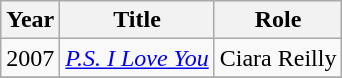<table class="wikitable sortable">
<tr>
<th>Year</th>
<th>Title</th>
<th>Role</th>
</tr>
<tr>
<td>2007</td>
<td><em><a href='#'>P.S. I Love You</a></em></td>
<td>Ciara Reilly</td>
</tr>
<tr>
</tr>
</table>
